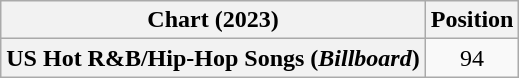<table class="wikitable plainrowheaders" style="text-align:center">
<tr>
<th scope="col">Chart (2023)</th>
<th scope="col">Position</th>
</tr>
<tr>
<th scope="row">US Hot R&B/Hip-Hop Songs (<em>Billboard</em>)</th>
<td>94</td>
</tr>
</table>
